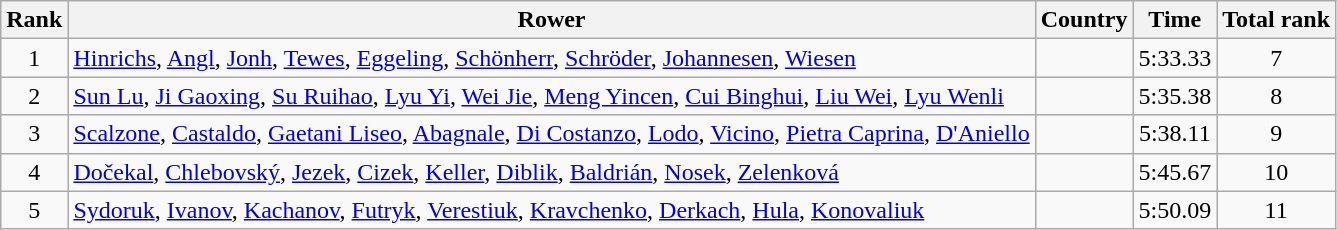<table class="wikitable" style="text-align:center">
<tr>
<th>Rank</th>
<th>Rower</th>
<th>Country</th>
<th>Time</th>
<th>Total rank</th>
</tr>
<tr>
<td>1</td>
<td align="left"><a href='#'>Hinrichs</a>, <a href='#'>Angl</a>, <a href='#'>Jonh</a>, <a href='#'>Tewes</a>, <a href='#'>Eggeling</a>, <a href='#'>Schönherr</a>, <a href='#'>Schröder</a>, <a href='#'>Johannesen</a>, <a href='#'>Wiesen</a></td>
<td align="left"></td>
<td>5:33.33</td>
<td>7</td>
</tr>
<tr>
<td>2</td>
<td align="left"><a href='#'>Sun Lu</a>, <a href='#'>Ji Gaoxing</a>, <a href='#'>Su Ruihao</a>, <a href='#'>Lyu Yi</a>, <a href='#'>Wei Jie</a>, <a href='#'>Meng Yincen</a>, <a href='#'>Cui Binghui</a>, <a href='#'>Liu Wei</a>, <a href='#'>Lyu Wenli</a></td>
<td align="left"></td>
<td>5:35.38</td>
<td>8</td>
</tr>
<tr>
<td>3</td>
<td align="left"><a href='#'>Scalzone</a>, <a href='#'>Castaldo</a>, <a href='#'>Gaetani Liseo</a>, <a href='#'>Abagnale</a>, <a href='#'>Di Costanzo</a>, <a href='#'>Lodo</a>, <a href='#'>Vicino</a>, <a href='#'>Pietra Caprina</a>, <a href='#'>D'Aniello</a></td>
<td align="left"></td>
<td>5:38.11</td>
<td>9</td>
</tr>
<tr>
<td>4</td>
<td align="left"><a href='#'>Dočekal</a>, <a href='#'>Chlebovský</a>, <a href='#'>Jezek</a>, <a href='#'>Cizek</a>, <a href='#'>Keller</a>, <a href='#'>Diblik</a>, <a href='#'>Baldrián</a>, <a href='#'>Nosek</a>, <a href='#'>Zelenková</a></td>
<td align="left"></td>
<td>5:45.67</td>
<td>10</td>
</tr>
<tr>
<td>5</td>
<td align="left"><a href='#'>Sydoruk</a>, <a href='#'>Ivanov</a>, <a href='#'>Kachanov</a>, <a href='#'>Futryk</a>, <a href='#'>Verestiuk</a>, <a href='#'>Kravchenko</a>, <a href='#'>Derkach</a>, <a href='#'>Hula</a>, <a href='#'>Konovaliuk</a></td>
<td align="left"></td>
<td>5:50.09</td>
<td>11</td>
</tr>
</table>
